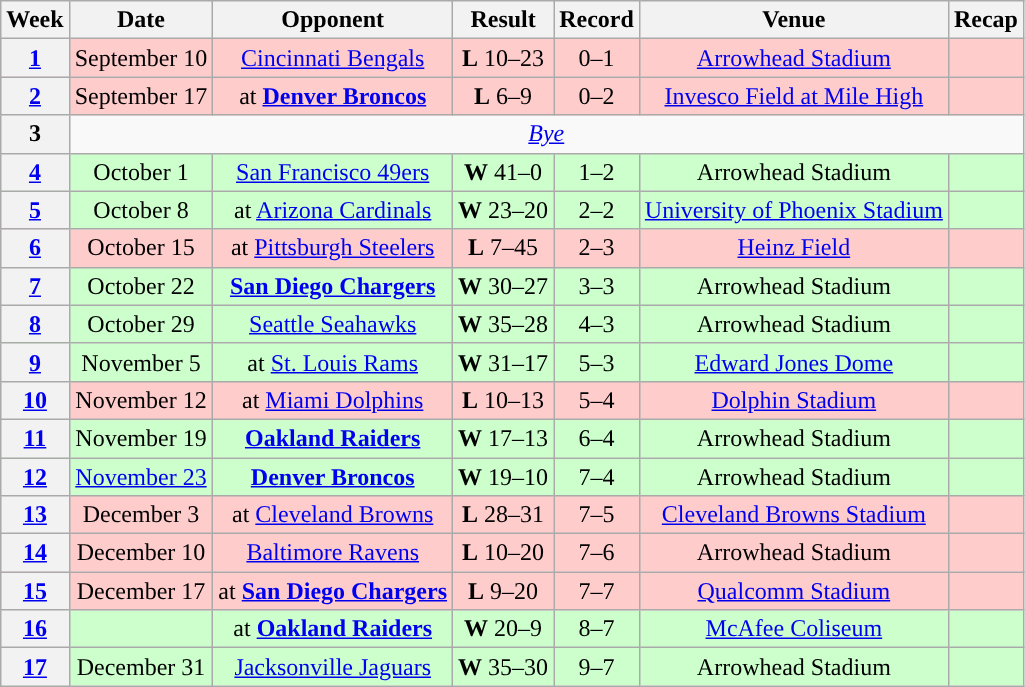<table class="wikitable" style="text-align:center">
<tr>
<th>Week</th>
<th>Date</th>
<th>Opponent</th>
<th>Result</th>
<th>Record</th>
<th>Venue</th>
<th>Recap</th>
</tr>
<tr style="background:#fcc">
<th><a href='#'>1</a></th>
<td>September 10</td>
<td><a href='#'>Cincinnati Bengals</a></td>
<td><strong>L</strong> 10–23</td>
<td>0–1</td>
<td><a href='#'>Arrowhead Stadium</a></td>
<td></td>
</tr>
<tr style="background:#fcc">
<th><a href='#'>2</a></th>
<td>September 17</td>
<td>at <strong><a href='#'>Denver Broncos</a></strong></td>
<td><strong>L</strong> 6–9  </td>
<td>0–2</td>
<td><a href='#'>Invesco Field at Mile High</a></td>
<td></td>
</tr>
<tr>
<th>3</th>
<td colspan="6"><em><a href='#'>Bye</a></em></td>
</tr>
<tr style="background:#cfc">
<th><a href='#'>4</a></th>
<td>October 1</td>
<td><a href='#'>San Francisco 49ers</a></td>
<td><strong>W</strong> 41–0</td>
<td>1–2</td>
<td>Arrowhead Stadium</td>
<td></td>
</tr>
<tr style="background:#cfc">
<th><a href='#'>5</a></th>
<td>October 8</td>
<td>at <a href='#'>Arizona Cardinals</a></td>
<td><strong>W</strong> 23–20</td>
<td>2–2</td>
<td><a href='#'>University of Phoenix Stadium</a></td>
<td></td>
</tr>
<tr style="background:#fcc">
<th><a href='#'>6</a></th>
<td>October 15</td>
<td>at <a href='#'>Pittsburgh Steelers</a></td>
<td><strong>L</strong> 7–45</td>
<td>2–3</td>
<td><a href='#'>Heinz Field</a></td>
<td></td>
</tr>
<tr style="background:#cfc">
<th><a href='#'>7</a></th>
<td>October 22</td>
<td><strong><a href='#'>San Diego Chargers</a></strong></td>
<td><strong>W</strong> 30–27</td>
<td>3–3</td>
<td>Arrowhead Stadium</td>
<td></td>
</tr>
<tr style="background:#cfc">
<th><a href='#'>8</a></th>
<td>October 29</td>
<td><a href='#'>Seattle Seahawks</a></td>
<td><strong>W</strong> 35–28</td>
<td>4–3</td>
<td>Arrowhead Stadium</td>
<td></td>
</tr>
<tr style="background:#cfc">
<th><a href='#'>9</a></th>
<td>November 5</td>
<td>at <a href='#'>St. Louis Rams</a></td>
<td><strong>W</strong> 31–17</td>
<td>5–3</td>
<td><a href='#'>Edward Jones Dome</a></td>
<td></td>
</tr>
<tr style="background:#fcc">
<th><a href='#'>10</a></th>
<td>November 12</td>
<td>at <a href='#'>Miami Dolphins</a></td>
<td><strong>L</strong> 10–13</td>
<td>5–4</td>
<td><a href='#'>Dolphin Stadium</a></td>
<td></td>
</tr>
<tr style="background:#cfc">
<th><a href='#'>11</a></th>
<td>November 19</td>
<td><strong><a href='#'>Oakland Raiders</a></strong></td>
<td><strong>W</strong> 17–13</td>
<td>6–4</td>
<td>Arrowhead Stadium</td>
<td></td>
</tr>
<tr style="background:#cfc">
<th><a href='#'>12</a></th>
<td><a href='#'>November 23</a></td>
<td><strong><a href='#'>Denver Broncos</a></strong></td>
<td><strong>W</strong> 19–10</td>
<td>7–4</td>
<td>Arrowhead Stadium</td>
<td></td>
</tr>
<tr style="background:#fcc">
<th><a href='#'>13</a></th>
<td>December 3</td>
<td>at <a href='#'>Cleveland Browns</a></td>
<td><strong>L</strong> 28–31 </td>
<td>7–5</td>
<td><a href='#'>Cleveland Browns Stadium</a></td>
<td></td>
</tr>
<tr style="background:#fcc">
<th><a href='#'>14</a></th>
<td>December 10</td>
<td><a href='#'>Baltimore Ravens</a></td>
<td><strong>L</strong> 10–20</td>
<td>7–6</td>
<td>Arrowhead Stadium</td>
<td></td>
</tr>
<tr style="background:#fcc">
<th><a href='#'>15</a></th>
<td>December 17</td>
<td>at <strong><a href='#'>San Diego Chargers</a></strong></td>
<td><strong>L</strong> 9–20</td>
<td>7–7</td>
<td><a href='#'>Qualcomm Stadium</a></td>
<td></td>
</tr>
<tr style="background:#cfc">
<th><a href='#'>16</a></th>
<td></td>
<td>at <strong><a href='#'>Oakland Raiders</a></strong></td>
<td><strong>W</strong> 20–9</td>
<td>8–7</td>
<td><a href='#'>McAfee Coliseum</a></td>
<td></td>
</tr>
<tr style="background:#cfc">
<th><a href='#'>17</a></th>
<td>December 31</td>
<td><a href='#'>Jacksonville Jaguars</a></td>
<td><strong>W</strong> 35–30</td>
<td>9–7</td>
<td>Arrowhead Stadium</td>
<td></td>
</tr>
</table>
